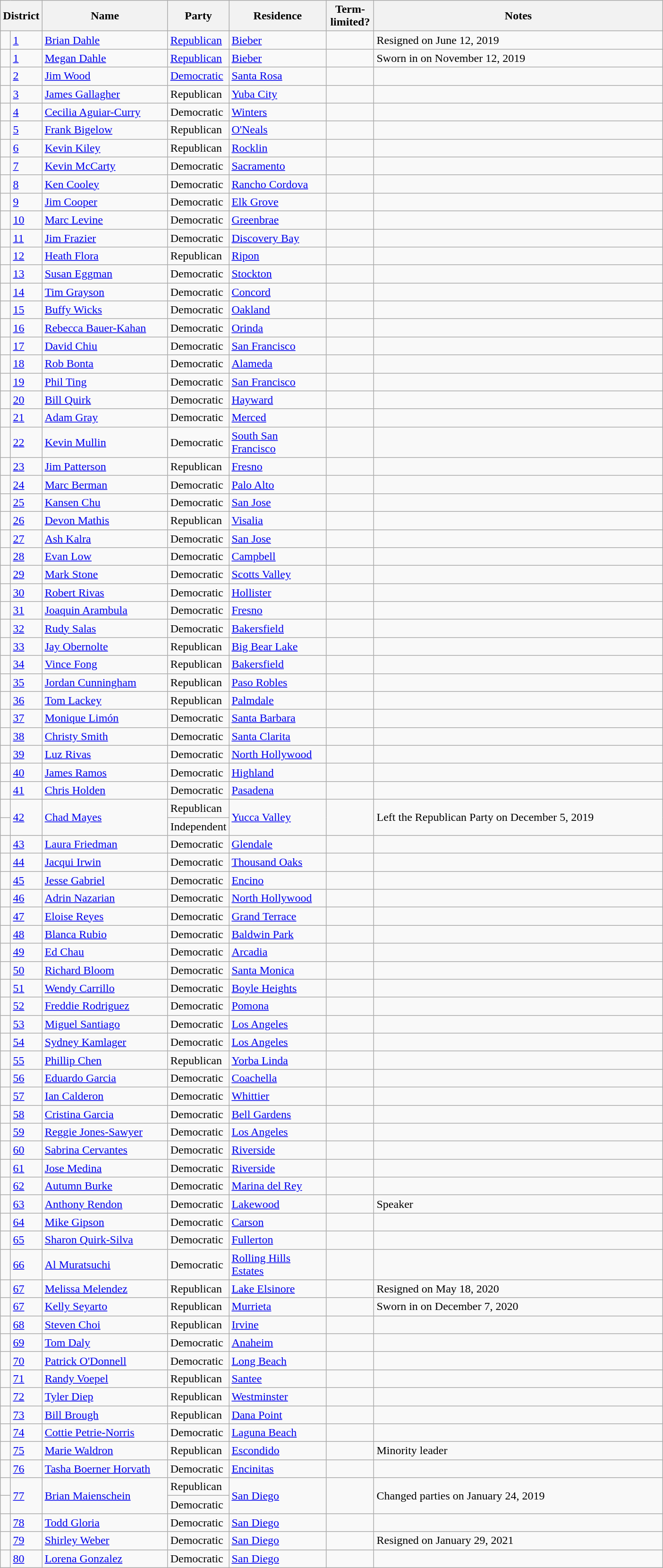<table class="wikitable">
<tr>
<th scope="col" width="30" colspan="2">District</th>
<th scope="col" width="170">Name</th>
<th scope="col" width="70">Party</th>
<th scope="col" width="130">Residence</th>
<th scope="col" width="60">Term-limited?</th>
<th scope="col" width="400">Notes</th>
</tr>
<tr>
<td></td>
<td><a href='#'>1</a></td>
<td><a href='#'>Brian Dahle</a></td>
<td><a href='#'>Republican</a></td>
<td><a href='#'>Bieber</a></td>
<td></td>
<td>Resigned on June 12, 2019</td>
</tr>
<tr>
<td></td>
<td><a href='#'>1</a></td>
<td><a href='#'>Megan Dahle</a></td>
<td><a href='#'>Republican</a></td>
<td><a href='#'>Bieber</a></td>
<td></td>
<td>Sworn in on November 12, 2019</td>
</tr>
<tr>
<td></td>
<td><a href='#'>2</a></td>
<td><a href='#'>Jim Wood</a></td>
<td><a href='#'>Democratic</a></td>
<td><a href='#'>Santa Rosa</a></td>
<td></td>
<td></td>
</tr>
<tr>
<td></td>
<td><a href='#'>3</a></td>
<td><a href='#'>James Gallagher</a></td>
<td>Republican</td>
<td><a href='#'>Yuba City</a></td>
<td></td>
<td></td>
</tr>
<tr>
<td></td>
<td><a href='#'>4</a></td>
<td><a href='#'>Cecilia Aguiar-Curry</a></td>
<td>Democratic</td>
<td><a href='#'>Winters</a></td>
<td></td>
<td></td>
</tr>
<tr>
<td></td>
<td><a href='#'>5</a></td>
<td><a href='#'>Frank Bigelow</a></td>
<td>Republican</td>
<td><a href='#'>O'Neals</a></td>
<td></td>
<td></td>
</tr>
<tr>
<td></td>
<td><a href='#'>6</a></td>
<td><a href='#'>Kevin Kiley</a></td>
<td>Republican</td>
<td><a href='#'>Rocklin</a></td>
<td></td>
<td></td>
</tr>
<tr>
<td></td>
<td><a href='#'>7</a></td>
<td><a href='#'>Kevin McCarty</a></td>
<td>Democratic</td>
<td><a href='#'>Sacramento</a></td>
<td></td>
<td></td>
</tr>
<tr>
<td></td>
<td><a href='#'>8</a></td>
<td><a href='#'>Ken Cooley</a></td>
<td>Democratic</td>
<td><a href='#'>Rancho Cordova</a></td>
<td></td>
<td></td>
</tr>
<tr>
<td></td>
<td><a href='#'>9</a></td>
<td><a href='#'>Jim Cooper</a></td>
<td>Democratic</td>
<td><a href='#'>Elk Grove</a></td>
<td></td>
<td></td>
</tr>
<tr>
<td></td>
<td><a href='#'>10</a></td>
<td><a href='#'>Marc Levine</a></td>
<td>Democratic</td>
<td><a href='#'>Greenbrae</a></td>
<td></td>
<td></td>
</tr>
<tr>
<td></td>
<td><a href='#'>11</a></td>
<td><a href='#'>Jim Frazier</a></td>
<td>Democratic</td>
<td><a href='#'>Discovery Bay</a></td>
<td></td>
<td></td>
</tr>
<tr>
<td></td>
<td><a href='#'>12</a></td>
<td><a href='#'>Heath Flora</a></td>
<td>Republican</td>
<td><a href='#'>Ripon</a></td>
<td></td>
<td></td>
</tr>
<tr>
<td></td>
<td><a href='#'>13</a></td>
<td><a href='#'>Susan Eggman</a></td>
<td>Democratic</td>
<td><a href='#'>Stockton</a></td>
<td></td>
<td></td>
</tr>
<tr>
<td></td>
<td><a href='#'>14</a></td>
<td><a href='#'>Tim Grayson</a></td>
<td>Democratic</td>
<td><a href='#'>Concord</a></td>
<td></td>
<td></td>
</tr>
<tr>
<td></td>
<td><a href='#'>15</a></td>
<td><a href='#'>Buffy Wicks</a></td>
<td>Democratic</td>
<td><a href='#'>Oakland</a></td>
<td></td>
<td></td>
</tr>
<tr>
<td></td>
<td><a href='#'>16</a></td>
<td><a href='#'>Rebecca Bauer-Kahan</a></td>
<td>Democratic</td>
<td><a href='#'>Orinda</a></td>
<td></td>
<td></td>
</tr>
<tr>
<td></td>
<td><a href='#'>17</a></td>
<td><a href='#'>David Chiu</a></td>
<td>Democratic</td>
<td><a href='#'>San Francisco</a></td>
<td></td>
<td></td>
</tr>
<tr>
<td></td>
<td><a href='#'>18</a></td>
<td><a href='#'>Rob Bonta</a></td>
<td>Democratic</td>
<td><a href='#'>Alameda</a></td>
<td></td>
<td></td>
</tr>
<tr>
<td></td>
<td><a href='#'>19</a></td>
<td><a href='#'>Phil Ting</a></td>
<td>Democratic</td>
<td><a href='#'>San Francisco</a></td>
<td></td>
<td></td>
</tr>
<tr>
<td></td>
<td><a href='#'>20</a></td>
<td><a href='#'>Bill Quirk</a></td>
<td>Democratic</td>
<td><a href='#'>Hayward</a></td>
<td></td>
<td></td>
</tr>
<tr>
<td></td>
<td><a href='#'>21</a></td>
<td><a href='#'>Adam Gray</a></td>
<td>Democratic</td>
<td><a href='#'>Merced</a></td>
<td></td>
<td></td>
</tr>
<tr>
<td></td>
<td><a href='#'>22</a></td>
<td><a href='#'>Kevin Mullin</a></td>
<td>Democratic</td>
<td><a href='#'>South San Francisco</a></td>
<td></td>
<td></td>
</tr>
<tr>
<td></td>
<td><a href='#'>23</a></td>
<td><a href='#'>Jim Patterson</a></td>
<td>Republican</td>
<td><a href='#'>Fresno</a></td>
<td></td>
<td></td>
</tr>
<tr>
<td></td>
<td><a href='#'>24</a></td>
<td><a href='#'>Marc Berman</a></td>
<td>Democratic</td>
<td><a href='#'>Palo Alto</a></td>
<td></td>
<td></td>
</tr>
<tr>
<td></td>
<td><a href='#'>25</a></td>
<td><a href='#'>Kansen Chu</a></td>
<td>Democratic</td>
<td><a href='#'>San Jose</a></td>
<td></td>
<td></td>
</tr>
<tr>
<td></td>
<td><a href='#'>26</a></td>
<td><a href='#'>Devon Mathis</a></td>
<td>Republican</td>
<td><a href='#'>Visalia</a></td>
<td></td>
<td></td>
</tr>
<tr>
<td></td>
<td><a href='#'>27</a></td>
<td><a href='#'>Ash Kalra</a></td>
<td>Democratic</td>
<td><a href='#'>San Jose</a></td>
<td></td>
<td></td>
</tr>
<tr>
<td></td>
<td><a href='#'>28</a></td>
<td><a href='#'>Evan Low</a></td>
<td>Democratic</td>
<td><a href='#'>Campbell</a></td>
<td></td>
<td></td>
</tr>
<tr>
<td></td>
<td><a href='#'>29</a></td>
<td><a href='#'>Mark Stone</a></td>
<td>Democratic</td>
<td><a href='#'>Scotts Valley</a></td>
<td></td>
<td></td>
</tr>
<tr>
<td></td>
<td><a href='#'>30</a></td>
<td><a href='#'>Robert Rivas</a></td>
<td>Democratic</td>
<td><a href='#'>Hollister</a></td>
<td></td>
<td></td>
</tr>
<tr>
<td></td>
<td><a href='#'>31</a></td>
<td><a href='#'>Joaquin Arambula</a></td>
<td>Democratic</td>
<td><a href='#'>Fresno</a></td>
<td></td>
<td></td>
</tr>
<tr>
<td></td>
<td><a href='#'>32</a></td>
<td><a href='#'>Rudy Salas</a></td>
<td>Democratic</td>
<td><a href='#'>Bakersfield</a></td>
<td></td>
<td></td>
</tr>
<tr>
<td></td>
<td><a href='#'>33</a></td>
<td><a href='#'>Jay Obernolte</a></td>
<td>Republican</td>
<td><a href='#'>Big Bear Lake</a></td>
<td></td>
<td></td>
</tr>
<tr>
<td></td>
<td><a href='#'>34</a></td>
<td><a href='#'>Vince Fong</a></td>
<td>Republican</td>
<td><a href='#'>Bakersfield</a></td>
<td></td>
<td></td>
</tr>
<tr>
<td></td>
<td><a href='#'>35</a></td>
<td><a href='#'>Jordan Cunningham</a></td>
<td>Republican</td>
<td><a href='#'>Paso Robles</a></td>
<td></td>
<td></td>
</tr>
<tr>
<td></td>
<td><a href='#'>36</a></td>
<td><a href='#'>Tom Lackey</a></td>
<td>Republican</td>
<td><a href='#'>Palmdale</a></td>
<td></td>
<td></td>
</tr>
<tr>
<td></td>
<td><a href='#'>37</a></td>
<td><a href='#'>Monique Limón</a></td>
<td>Democratic</td>
<td><a href='#'>Santa Barbara</a></td>
<td></td>
<td></td>
</tr>
<tr>
<td></td>
<td><a href='#'>38</a></td>
<td><a href='#'>Christy Smith</a></td>
<td>Democratic</td>
<td><a href='#'>Santa Clarita</a></td>
<td></td>
<td></td>
</tr>
<tr>
<td></td>
<td><a href='#'>39</a></td>
<td><a href='#'>Luz Rivas</a></td>
<td>Democratic</td>
<td><a href='#'>North Hollywood</a></td>
<td></td>
<td></td>
</tr>
<tr>
<td></td>
<td><a href='#'>40</a></td>
<td><a href='#'>James Ramos</a></td>
<td>Democratic</td>
<td><a href='#'>Highland</a></td>
<td></td>
<td></td>
</tr>
<tr>
<td></td>
<td><a href='#'>41</a></td>
<td><a href='#'>Chris Holden</a></td>
<td>Democratic</td>
<td><a href='#'>Pasadena</a></td>
<td></td>
<td></td>
</tr>
<tr>
<td></td>
<td rowspan="2"><a href='#'>42</a></td>
<td rowspan="2"><a href='#'>Chad Mayes</a></td>
<td>Republican</td>
<td rowspan="2"><a href='#'>Yucca Valley</a></td>
<td rowspan="2"></td>
<td rowspan="2">Left the Republican Party on December 5, 2019</td>
</tr>
<tr>
<td></td>
<td>Independent</td>
</tr>
<tr>
<td></td>
<td><a href='#'>43</a></td>
<td><a href='#'>Laura Friedman</a></td>
<td>Democratic</td>
<td><a href='#'>Glendale</a></td>
<td></td>
<td></td>
</tr>
<tr>
<td></td>
<td><a href='#'>44</a></td>
<td><a href='#'>Jacqui Irwin</a></td>
<td>Democratic</td>
<td><a href='#'>Thousand Oaks</a></td>
<td></td>
<td></td>
</tr>
<tr>
<td></td>
<td><a href='#'>45</a></td>
<td><a href='#'>Jesse Gabriel</a></td>
<td>Democratic</td>
<td><a href='#'>Encino</a></td>
<td></td>
<td></td>
</tr>
<tr>
<td></td>
<td><a href='#'>46</a></td>
<td><a href='#'>Adrin Nazarian</a></td>
<td>Democratic</td>
<td><a href='#'>North Hollywood</a></td>
<td></td>
<td></td>
</tr>
<tr>
<td></td>
<td><a href='#'>47</a></td>
<td><a href='#'>Eloise Reyes</a></td>
<td>Democratic</td>
<td><a href='#'>Grand Terrace</a></td>
<td></td>
<td></td>
</tr>
<tr>
<td></td>
<td><a href='#'>48</a></td>
<td><a href='#'>Blanca Rubio</a></td>
<td>Democratic</td>
<td><a href='#'>Baldwin Park</a></td>
<td></td>
<td></td>
</tr>
<tr>
<td></td>
<td><a href='#'>49</a></td>
<td><a href='#'>Ed Chau</a></td>
<td>Democratic</td>
<td><a href='#'>Arcadia</a></td>
<td></td>
<td></td>
</tr>
<tr>
<td></td>
<td><a href='#'>50</a></td>
<td><a href='#'>Richard Bloom</a></td>
<td>Democratic</td>
<td><a href='#'>Santa Monica</a></td>
<td></td>
<td></td>
</tr>
<tr>
<td></td>
<td><a href='#'>51</a></td>
<td><a href='#'>Wendy Carrillo</a></td>
<td>Democratic</td>
<td><a href='#'>Boyle Heights</a></td>
<td></td>
<td></td>
</tr>
<tr>
<td></td>
<td><a href='#'>52</a></td>
<td><a href='#'>Freddie Rodriguez</a></td>
<td>Democratic</td>
<td><a href='#'>Pomona</a></td>
<td></td>
<td></td>
</tr>
<tr>
<td></td>
<td><a href='#'>53</a></td>
<td><a href='#'>Miguel Santiago</a></td>
<td>Democratic</td>
<td><a href='#'>Los Angeles</a></td>
<td></td>
<td></td>
</tr>
<tr>
<td></td>
<td><a href='#'>54</a></td>
<td><a href='#'>Sydney Kamlager</a></td>
<td>Democratic</td>
<td><a href='#'>Los Angeles</a></td>
<td></td>
<td></td>
</tr>
<tr>
<td></td>
<td><a href='#'>55</a></td>
<td><a href='#'>Phillip Chen</a></td>
<td>Republican</td>
<td><a href='#'>Yorba Linda</a></td>
<td></td>
<td></td>
</tr>
<tr>
<td></td>
<td><a href='#'>56</a></td>
<td><a href='#'>Eduardo Garcia</a></td>
<td>Democratic</td>
<td><a href='#'>Coachella</a></td>
<td></td>
<td></td>
</tr>
<tr>
<td></td>
<td><a href='#'>57</a></td>
<td><a href='#'>Ian Calderon</a></td>
<td>Democratic</td>
<td><a href='#'>Whittier</a></td>
<td></td>
<td></td>
</tr>
<tr>
<td></td>
<td><a href='#'>58</a></td>
<td><a href='#'>Cristina Garcia</a></td>
<td>Democratic</td>
<td><a href='#'>Bell Gardens</a></td>
<td></td>
<td></td>
</tr>
<tr>
<td></td>
<td><a href='#'>59</a></td>
<td><a href='#'>Reggie Jones-Sawyer</a></td>
<td>Democratic</td>
<td><a href='#'>Los Angeles</a></td>
<td></td>
<td></td>
</tr>
<tr>
<td></td>
<td><a href='#'>60</a></td>
<td><a href='#'>Sabrina Cervantes</a></td>
<td>Democratic</td>
<td><a href='#'>Riverside</a></td>
<td></td>
<td></td>
</tr>
<tr>
<td></td>
<td><a href='#'>61</a></td>
<td><a href='#'>Jose Medina</a></td>
<td>Democratic</td>
<td><a href='#'>Riverside</a></td>
<td></td>
<td></td>
</tr>
<tr>
<td></td>
<td><a href='#'>62</a></td>
<td><a href='#'>Autumn Burke</a></td>
<td>Democratic</td>
<td><a href='#'>Marina del Rey</a></td>
<td></td>
<td></td>
</tr>
<tr>
<td></td>
<td><a href='#'>63</a></td>
<td><a href='#'>Anthony Rendon</a></td>
<td>Democratic</td>
<td><a href='#'>Lakewood</a></td>
<td></td>
<td>Speaker</td>
</tr>
<tr>
<td></td>
<td><a href='#'>64</a></td>
<td><a href='#'>Mike Gipson</a></td>
<td>Democratic</td>
<td><a href='#'>Carson</a></td>
<td></td>
<td></td>
</tr>
<tr>
<td></td>
<td><a href='#'>65</a></td>
<td><a href='#'>Sharon Quirk-Silva</a></td>
<td>Democratic</td>
<td><a href='#'>Fullerton</a></td>
<td></td>
<td></td>
</tr>
<tr>
<td></td>
<td><a href='#'>66</a></td>
<td><a href='#'>Al Muratsuchi</a></td>
<td>Democratic</td>
<td><a href='#'>Rolling Hills Estates</a></td>
<td></td>
<td></td>
</tr>
<tr>
<td></td>
<td><a href='#'>67</a></td>
<td><a href='#'>Melissa Melendez</a></td>
<td>Republican</td>
<td><a href='#'>Lake Elsinore</a></td>
<td></td>
<td>Resigned on May 18, 2020</td>
</tr>
<tr>
<td></td>
<td><a href='#'>67</a></td>
<td><a href='#'>Kelly Seyarto</a></td>
<td>Republican</td>
<td><a href='#'>Murrieta</a></td>
<td></td>
<td>Sworn in on December 7, 2020</td>
</tr>
<tr>
<td></td>
<td><a href='#'>68</a></td>
<td><a href='#'>Steven Choi</a></td>
<td>Republican</td>
<td><a href='#'>Irvine</a></td>
<td></td>
<td></td>
</tr>
<tr>
<td></td>
<td><a href='#'>69</a></td>
<td><a href='#'>Tom Daly</a></td>
<td>Democratic</td>
<td><a href='#'>Anaheim</a></td>
<td></td>
<td></td>
</tr>
<tr>
<td></td>
<td><a href='#'>70</a></td>
<td><a href='#'>Patrick O'Donnell</a></td>
<td>Democratic</td>
<td><a href='#'>Long Beach</a></td>
<td></td>
<td></td>
</tr>
<tr>
<td></td>
<td><a href='#'>71</a></td>
<td><a href='#'>Randy Voepel</a></td>
<td>Republican</td>
<td><a href='#'>Santee</a></td>
<td></td>
<td></td>
</tr>
<tr>
<td></td>
<td><a href='#'>72</a></td>
<td><a href='#'>Tyler Diep</a></td>
<td>Republican</td>
<td><a href='#'>Westminster</a></td>
<td></td>
<td></td>
</tr>
<tr>
<td></td>
<td><a href='#'>73</a></td>
<td><a href='#'>Bill Brough</a></td>
<td>Republican</td>
<td><a href='#'>Dana Point</a></td>
<td></td>
<td></td>
</tr>
<tr>
<td></td>
<td><a href='#'>74</a></td>
<td><a href='#'>Cottie Petrie-Norris</a></td>
<td>Democratic</td>
<td><a href='#'>Laguna Beach</a></td>
<td></td>
<td></td>
</tr>
<tr>
<td></td>
<td><a href='#'>75</a></td>
<td><a href='#'>Marie Waldron</a></td>
<td>Republican</td>
<td><a href='#'>Escondido</a></td>
<td></td>
<td>Minority leader</td>
</tr>
<tr>
<td></td>
<td><a href='#'>76</a></td>
<td><a href='#'>Tasha Boerner Horvath</a></td>
<td>Democratic</td>
<td><a href='#'>Encinitas</a></td>
<td></td>
<td></td>
</tr>
<tr>
<td></td>
<td rowspan="2"><a href='#'>77</a></td>
<td rowspan="2"><a href='#'>Brian Maienschein</a></td>
<td>Republican</td>
<td rowspan="2"><a href='#'>San Diego</a></td>
<td rowspan="2"> </td>
<td rowspan="2">Changed parties on January 24, 2019</td>
</tr>
<tr>
<td></td>
<td>Democratic</td>
</tr>
<tr>
<td></td>
<td><a href='#'>78</a></td>
<td><a href='#'>Todd Gloria</a></td>
<td>Democratic</td>
<td><a href='#'>San Diego</a></td>
<td></td>
<td></td>
</tr>
<tr>
<td></td>
<td><a href='#'>79</a></td>
<td><a href='#'>Shirley Weber</a></td>
<td>Democratic</td>
<td><a href='#'>San Diego</a></td>
<td></td>
<td>Resigned on January 29, 2021</td>
</tr>
<tr>
<td></td>
<td><a href='#'>80</a></td>
<td><a href='#'>Lorena Gonzalez</a></td>
<td>Democratic</td>
<td><a href='#'>San Diego</a></td>
<td></td>
<td></td>
</tr>
</table>
